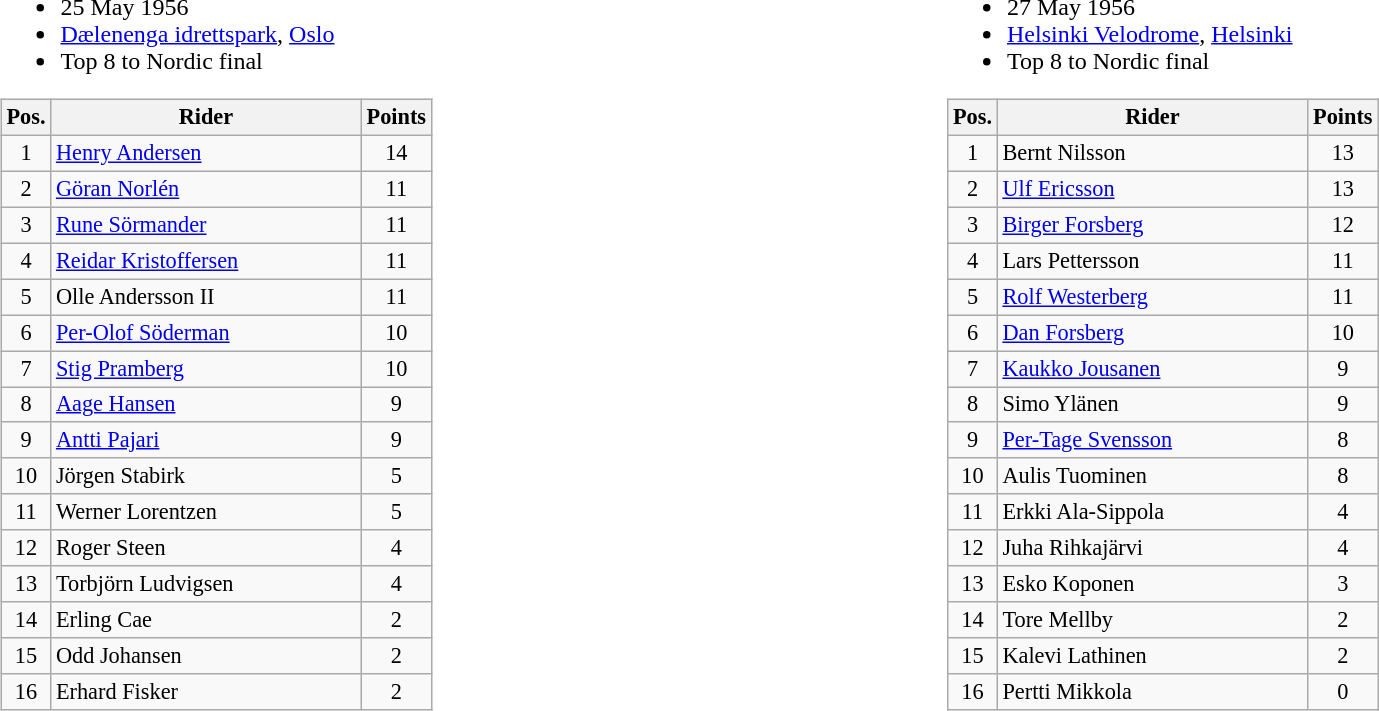<table width=100%>
<tr>
<td width=50% valign=top><br><ul><li>25 May 1956</li><li> <a href='#'>Dælenenga idrettspark</a>, <a href='#'>Oslo</a></li><li>Top 8 to Nordic final</li></ul><table class=wikitable style="font-size:93%;">
<tr>
<th width=25px>Pos.</th>
<th width=200px>Rider</th>
<th width=40px>Points</th>
</tr>
<tr align=center >
<td>1</td>
<td align=left><a href='#'>Henry Andersen</a></td>
<td>14</td>
</tr>
<tr align=center >
<td>2</td>
<td align=left><a href='#'>Göran Norlén</a></td>
<td>11</td>
</tr>
<tr align=center >
<td>3</td>
<td align=left><a href='#'>Rune Sörmander</a></td>
<td>11</td>
</tr>
<tr align=center >
<td>4</td>
<td align=left><a href='#'>Reidar Kristoffersen</a></td>
<td>11</td>
</tr>
<tr align=center >
<td>5</td>
<td align=left>Olle Andersson II</td>
<td>11</td>
</tr>
<tr align=center >
<td>6</td>
<td align=left><a href='#'>Per-Olof Söderman</a></td>
<td>10</td>
</tr>
<tr align=center >
<td>7</td>
<td align=left><a href='#'>Stig Pramberg</a></td>
<td>10</td>
</tr>
<tr align=center >
<td>8</td>
<td align=left><a href='#'>Aage Hansen</a></td>
<td>9</td>
</tr>
<tr align=center>
<td>9</td>
<td align=left><a href='#'>Antti Pajari</a></td>
<td>9</td>
</tr>
<tr align=center>
<td>10</td>
<td align=left>Jörgen Stabirk</td>
<td>5</td>
</tr>
<tr align=center>
<td>11</td>
<td align=left>Werner Lorentzen</td>
<td>5</td>
</tr>
<tr align=center>
<td>12</td>
<td align=left>Roger Steen</td>
<td>4</td>
</tr>
<tr align=center>
<td>13</td>
<td align=left>Torbjörn Ludvigsen</td>
<td>4</td>
</tr>
<tr align=center>
<td>14</td>
<td align=left>Erling Cae</td>
<td>2</td>
</tr>
<tr align=center>
<td>15</td>
<td align=left>Odd Johansen</td>
<td>2</td>
</tr>
<tr align=center>
<td>16</td>
<td align=left>Erhard Fisker</td>
<td>2</td>
</tr>
</table>
</td>
<td width=50% valign=top><br><ul><li>27 May 1956</li><li> <a href='#'>Helsinki Velodrome</a>, <a href='#'>Helsinki</a></li><li>Top 8 to Nordic final</li></ul><table class=wikitable style="font-size:93%;">
<tr>
<th width=25px>Pos.</th>
<th width=200px>Rider</th>
<th width=40px>Points</th>
</tr>
<tr align=center >
<td>1</td>
<td align=left>Bernt Nilsson</td>
<td>13</td>
</tr>
<tr align=center >
<td>2</td>
<td align=left><a href='#'>Ulf Ericsson</a></td>
<td>13</td>
</tr>
<tr align=center >
<td>3</td>
<td align=left><a href='#'>Birger Forsberg</a></td>
<td>12</td>
</tr>
<tr align=center >
<td>4</td>
<td align=left>Lars Pettersson</td>
<td>11</td>
</tr>
<tr align=center >
<td>5</td>
<td align=left><a href='#'>Rolf Westerberg</a></td>
<td>11</td>
</tr>
<tr align=center >
<td>6</td>
<td align=left><a href='#'>Dan Forsberg</a></td>
<td>10</td>
</tr>
<tr align=center >
<td>7</td>
<td align=left><a href='#'>Kaukko Jousanen</a></td>
<td>9</td>
</tr>
<tr align=center >
<td>8</td>
<td align=left>Simo Ylänen</td>
<td>9</td>
</tr>
<tr align=center>
<td>9</td>
<td align=left><a href='#'>Per-Tage Svensson</a></td>
<td>8</td>
</tr>
<tr align=center>
<td>10</td>
<td align=left>Aulis Tuominen</td>
<td>8</td>
</tr>
<tr align=center>
<td>11</td>
<td align=left>Erkki Ala-Sippola</td>
<td>4</td>
</tr>
<tr align=center>
<td>12</td>
<td align=left>Juha Rihkajärvi</td>
<td>4</td>
</tr>
<tr align=center>
<td>13</td>
<td align=left>Esko Koponen</td>
<td>3</td>
</tr>
<tr align=center>
<td>14</td>
<td align=left>Tore Mellby</td>
<td>2</td>
</tr>
<tr align=center>
<td>15</td>
<td align=left>Kalevi Lathinen</td>
<td>2</td>
</tr>
<tr align=center>
<td>16</td>
<td align=left>Pertti Mikkola</td>
<td>0</td>
</tr>
</table>
</td>
</tr>
</table>
